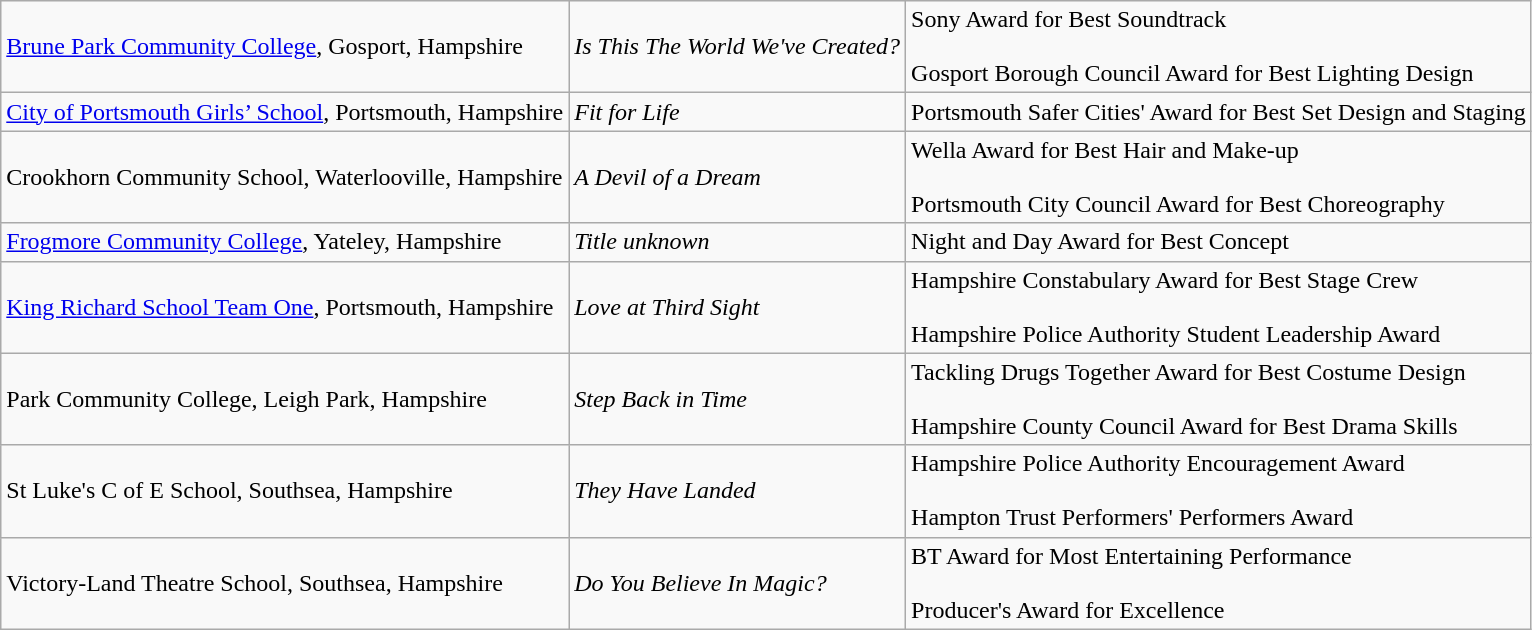<table class="wikitable">
<tr>
<td><a href='#'>Brune Park Community College</a>, Gosport, Hampshire</td>
<td><em>Is This The World We've Created?</em></td>
<td>Sony Award for Best Soundtrack<br><br>Gosport Borough Council Award for Best Lighting Design</td>
</tr>
<tr>
<td><a href='#'>City of Portsmouth Girls’ School</a>, Portsmouth, Hampshire</td>
<td><em>Fit for Life</em></td>
<td>Portsmouth Safer Cities' Award for Best Set Design and Staging</td>
</tr>
<tr>
<td>Crookhorn Community School, Waterlooville, Hampshire</td>
<td><em>A Devil of a Dream</em></td>
<td>Wella Award for Best Hair and Make-up<br><br>Portsmouth City Council Award for Best Choreography</td>
</tr>
<tr>
<td><a href='#'>Frogmore Community College</a>, Yateley, Hampshire</td>
<td><em>Title unknown</em></td>
<td>Night and Day Award for Best Concept</td>
</tr>
<tr>
<td><a href='#'>King Richard School Team One</a>, Portsmouth, Hampshire</td>
<td><em>Love at Third Sight</em></td>
<td>Hampshire Constabulary Award for Best Stage Crew<br><br>Hampshire Police Authority Student Leadership Award</td>
</tr>
<tr>
<td>Park Community College, Leigh Park, Hampshire</td>
<td><em>Step Back in Time</em></td>
<td>Tackling Drugs Together Award for Best Costume Design<br><br>Hampshire County Council Award for Best Drama Skills</td>
</tr>
<tr>
<td>St Luke's C of E School, Southsea, Hampshire</td>
<td><em>They Have Landed</em></td>
<td>Hampshire Police Authority Encouragement Award<br><br>Hampton Trust Performers' Performers Award</td>
</tr>
<tr>
<td>Victory-Land Theatre School, Southsea, Hampshire</td>
<td><em>Do You Believe In Magic?</em></td>
<td>BT Award for Most Entertaining Performance<br><br>Producer's Award for Excellence</td>
</tr>
</table>
